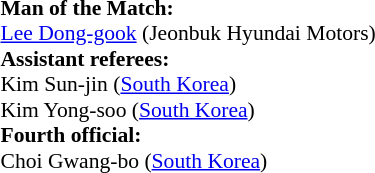<table width=100% style="font-size: 90%">
<tr>
<td><br><strong>Man of the Match:</strong>
<br><a href='#'>Lee Dong-gook</a> (Jeonbuk Hyundai Motors)<br><strong>Assistant referees:</strong>
<br>Kim Sun-jin (<a href='#'>South Korea</a>)
<br>Kim Yong-soo (<a href='#'>South Korea</a>)
<br><strong>Fourth official:</strong>
<br>Choi Gwang-bo (<a href='#'>South Korea</a>)</td>
</tr>
</table>
